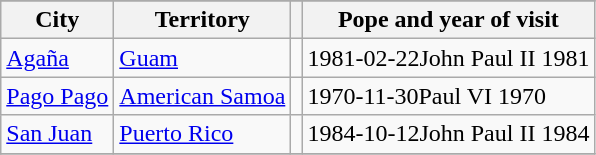<table class="wikitable sortable">
<tr>
</tr>
<tr>
<th>City</th>
<th>Territory</th>
<th></th>
<th>Pope and year of visit<br></th>
</tr>
<tr>
<td><a href='#'>Agaña</a> </td>
<td><a href='#'>Guam</a></td>
<td></td>
<td><span>1981-02-22</span>John Paul II 1981</td>
</tr>
<tr>
<td><a href='#'>Pago Pago</a></td>
<td><a href='#'>American Samoa</a></td>
<td></td>
<td><span>1970-11-30</span>Paul VI 1970</td>
</tr>
<tr>
<td><a href='#'>San Juan</a></td>
<td><a href='#'>Puerto Rico</a></td>
<td></td>
<td><span>1984-10-12</span>John Paul II 1984</td>
</tr>
<tr>
</tr>
</table>
